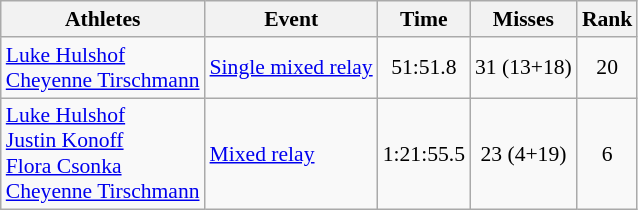<table class="wikitable" style="font-size:90%">
<tr>
<th>Athletes</th>
<th>Event</th>
<th>Time</th>
<th>Misses</th>
<th>Rank</th>
</tr>
<tr align=center>
<td align=left><a href='#'>Luke Hulshof</a><br><a href='#'>Cheyenne Tirschmann</a></td>
<td align=left><a href='#'>Single mixed relay</a></td>
<td>51:51.8</td>
<td>31 (13+18)</td>
<td>20</td>
</tr>
<tr align=center>
<td align=left><a href='#'>Luke Hulshof</a><br><a href='#'>Justin Konoff</a><br><a href='#'>Flora Csonka</a><br><a href='#'>Cheyenne Tirschmann</a></td>
<td align=left><a href='#'>Mixed relay</a></td>
<td>1:21:55.5</td>
<td>23 (4+19)</td>
<td>6</td>
</tr>
</table>
